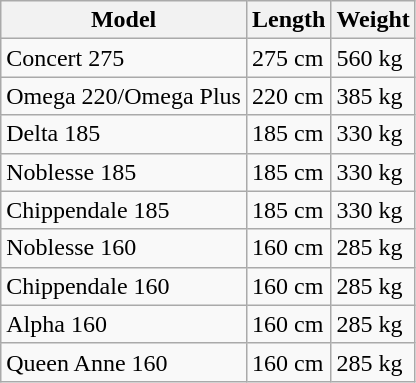<table class="wikitable">
<tr>
<th>Model</th>
<th>Length</th>
<th>Weight</th>
</tr>
<tr>
<td>Concert 275</td>
<td>275 cm</td>
<td>560 kg</td>
</tr>
<tr>
<td>Omega 220/Omega Plus</td>
<td>220 cm</td>
<td>385 kg</td>
</tr>
<tr>
<td>Delta 185</td>
<td>185 cm</td>
<td>330 kg</td>
</tr>
<tr>
<td>Noblesse 185</td>
<td>185 cm</td>
<td>330 kg</td>
</tr>
<tr>
<td>Chippendale 185</td>
<td>185 cm</td>
<td>330 kg</td>
</tr>
<tr>
<td>Noblesse 160</td>
<td>160 cm</td>
<td>285 kg</td>
</tr>
<tr>
<td>Chippendale 160</td>
<td>160 cm</td>
<td>285 kg</td>
</tr>
<tr>
<td>Alpha 160</td>
<td>160 cm</td>
<td>285 kg</td>
</tr>
<tr>
<td>Queen Anne 160</td>
<td>160 cm</td>
<td>285 kg</td>
</tr>
</table>
